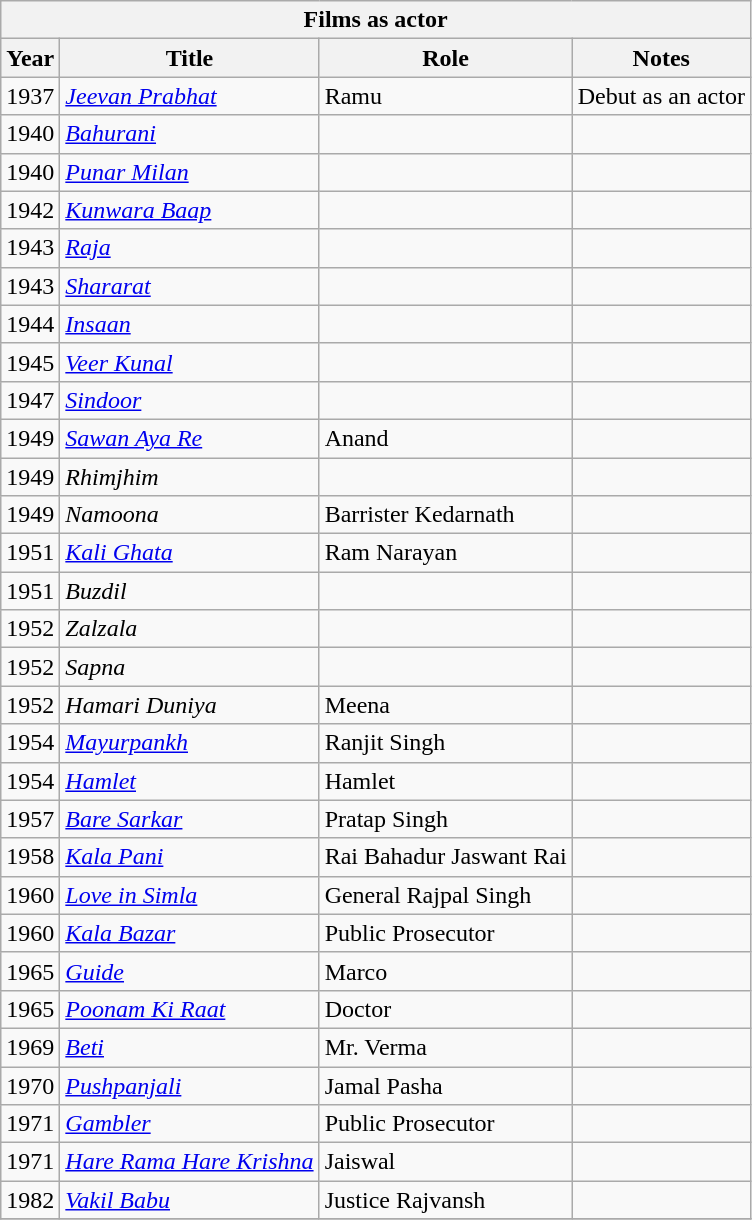<table class="wikitable">
<tr>
<th colspan="4" scope="col"><strong>Films as actor</strong></th>
</tr>
<tr>
<th>Year</th>
<th>Title</th>
<th>Role</th>
<th>Notes</th>
</tr>
<tr>
<td>1937</td>
<td><em><a href='#'>Jeevan Prabhat</a></em></td>
<td>Ramu</td>
<td>Debut as an actor</td>
</tr>
<tr>
<td>1940</td>
<td><em><a href='#'>Bahurani</a></em></td>
<td></td>
<td></td>
</tr>
<tr>
<td>1940</td>
<td><em><a href='#'>Punar Milan</a></em></td>
<td></td>
<td></td>
</tr>
<tr>
<td>1942</td>
<td><em><a href='#'>Kunwara Baap</a></em></td>
<td></td>
<td></td>
</tr>
<tr>
<td>1943</td>
<td><em><a href='#'>Raja</a></em></td>
<td></td>
<td></td>
</tr>
<tr>
<td>1943</td>
<td><em><a href='#'>Shararat</a></em></td>
<td></td>
<td></td>
</tr>
<tr>
<td>1944</td>
<td><em><a href='#'>Insaan</a></em></td>
<td></td>
<td></td>
</tr>
<tr>
<td>1945</td>
<td><em><a href='#'>Veer Kunal</a></em></td>
<td></td>
<td></td>
</tr>
<tr>
<td>1947</td>
<td><em><a href='#'>Sindoor</a></em></td>
<td></td>
<td></td>
</tr>
<tr>
<td>1949</td>
<td><em><a href='#'>Sawan Aya Re</a></em></td>
<td>Anand</td>
<td></td>
</tr>
<tr>
<td>1949</td>
<td><em>Rhimjhim</em></td>
<td></td>
<td></td>
</tr>
<tr>
<td>1949</td>
<td><em>Namoona</em></td>
<td>Barrister Kedarnath</td>
<td></td>
</tr>
<tr>
<td>1951</td>
<td><em><a href='#'>Kali Ghata</a></em></td>
<td>Ram Narayan</td>
<td></td>
</tr>
<tr>
<td>1951</td>
<td><em>Buzdil</em></td>
<td></td>
<td></td>
</tr>
<tr>
<td>1952</td>
<td><em>Zalzala</em></td>
<td></td>
<td></td>
</tr>
<tr>
<td>1952</td>
<td><em>Sapna</em></td>
<td></td>
<td></td>
</tr>
<tr>
<td>1952</td>
<td><em>Hamari Duniya</em></td>
<td>Meena</td>
<td></td>
</tr>
<tr>
<td>1954</td>
<td><em><a href='#'>Mayurpankh</a></em></td>
<td>Ranjit Singh</td>
<td></td>
</tr>
<tr>
<td>1954</td>
<td><em><a href='#'>Hamlet</a></em></td>
<td>Hamlet</td>
<td></td>
</tr>
<tr>
<td>1957</td>
<td><em><a href='#'>Bare Sarkar</a></em></td>
<td>Pratap Singh</td>
<td></td>
</tr>
<tr>
<td>1958</td>
<td><em><a href='#'>Kala Pani</a></em></td>
<td>Rai Bahadur Jaswant Rai</td>
<td></td>
</tr>
<tr>
<td>1960</td>
<td><em><a href='#'>Love in Simla</a></em></td>
<td>General Rajpal Singh</td>
<td></td>
</tr>
<tr>
<td>1960</td>
<td><em><a href='#'>Kala Bazar</a></em></td>
<td>Public Prosecutor</td>
<td></td>
</tr>
<tr>
<td>1965</td>
<td><em><a href='#'>Guide</a></em></td>
<td>Marco</td>
<td></td>
</tr>
<tr>
<td>1965</td>
<td><em><a href='#'>Poonam Ki Raat</a></em></td>
<td>Doctor</td>
<td></td>
</tr>
<tr>
<td>1969</td>
<td><em><a href='#'>Beti</a></em></td>
<td>Mr. Verma</td>
<td></td>
</tr>
<tr>
<td>1970</td>
<td><em><a href='#'>Pushpanjali</a></em></td>
<td>Jamal Pasha</td>
<td></td>
</tr>
<tr>
<td>1971</td>
<td><em><a href='#'>Gambler</a></em></td>
<td>Public Prosecutor</td>
<td></td>
</tr>
<tr>
<td>1971</td>
<td><em><a href='#'>Hare Rama Hare Krishna</a></em></td>
<td>Jaiswal</td>
<td></td>
</tr>
<tr>
<td>1982</td>
<td><em><a href='#'>Vakil Babu</a></em></td>
<td>Justice Rajvansh</td>
<td></td>
</tr>
<tr>
</tr>
</table>
